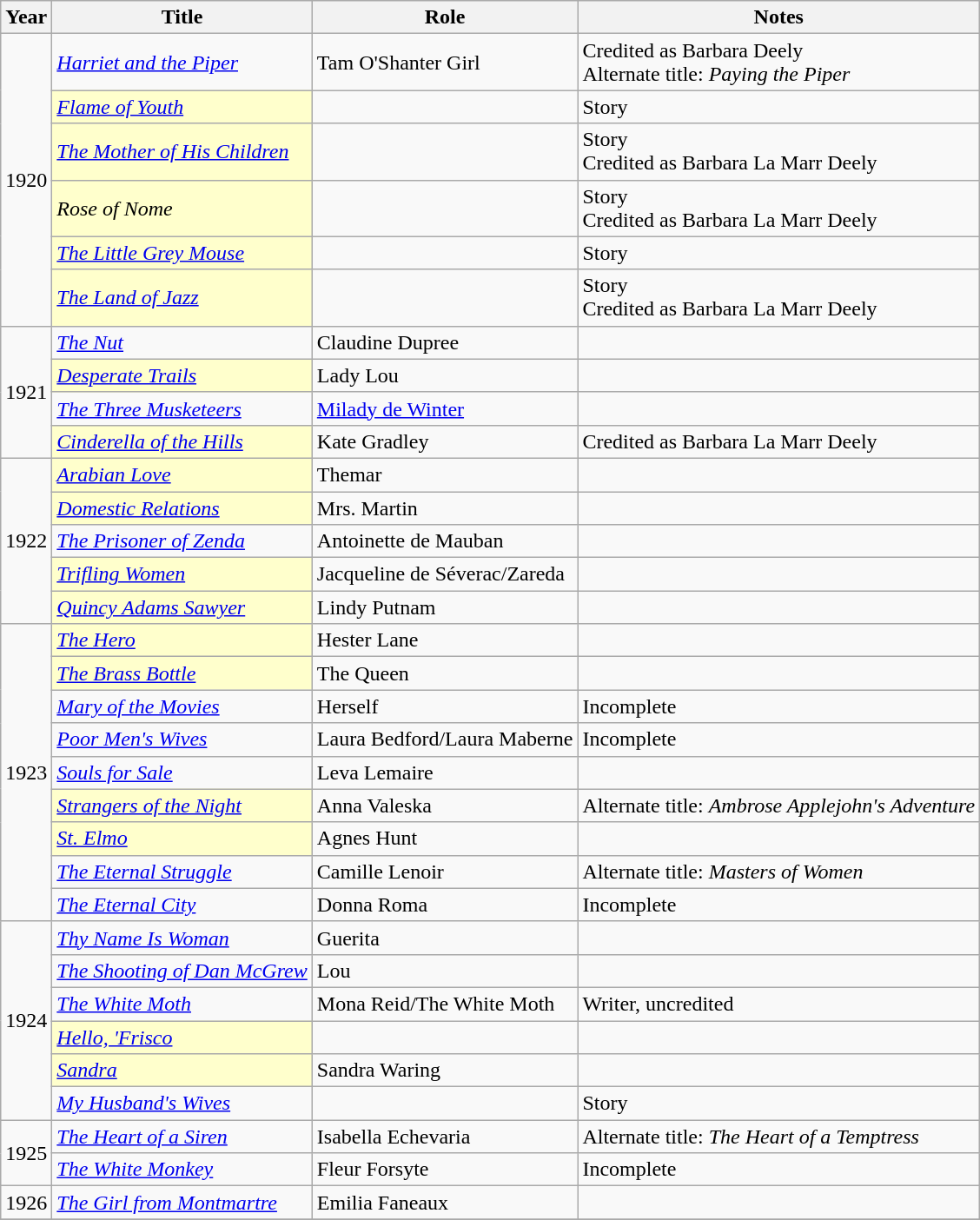<table class="wikitable sortable">
<tr>
<th>Year</th>
<th>Title</th>
<th>Role</th>
<th class="unsortable">Notes</th>
</tr>
<tr>
<td rowspan=6>1920</td>
<td><em><a href='#'>Harriet and the Piper</a></em></td>
<td>Tam O'Shanter Girl</td>
<td>Credited as Barbara Deely<br>Alternate title: <em>Paying the Piper</em></td>
</tr>
<tr>
<td style="background:#ffc;"><em><a href='#'>Flame of Youth</a> </em></td>
<td></td>
<td>Story</td>
</tr>
<tr>
<td style="background:#ffc;"><em><a href='#'>The Mother of His Children</a></em> </td>
<td></td>
<td>Story<br>Credited as Barbara La Marr Deely</td>
</tr>
<tr>
<td style="background:#ffc;"><em>Rose of Nome</em> </td>
<td></td>
<td>Story<br>Credited as Barbara La Marr Deely</td>
</tr>
<tr>
<td style="background:#ffc;"><em><a href='#'>The Little Grey Mouse</a></em> </td>
<td></td>
<td>Story</td>
</tr>
<tr>
<td style="background:#ffc;"><em><a href='#'>The Land of Jazz</a></em> </td>
<td></td>
<td>Story<br>Credited as Barbara La Marr Deely</td>
</tr>
<tr>
<td rowspan=4>1921</td>
<td><em><a href='#'>The Nut</a></em></td>
<td>Claudine Dupree</td>
<td></td>
</tr>
<tr>
<td style="background:#ffc;"><em><a href='#'>Desperate Trails</a></em> </td>
<td>Lady Lou</td>
<td></td>
</tr>
<tr>
<td><em><a href='#'>The Three Musketeers</a></em></td>
<td><a href='#'>Milady de Winter</a></td>
<td></td>
</tr>
<tr>
<td style="background:#ffc;"><em><a href='#'>Cinderella of the Hills</a></em> </td>
<td>Kate Gradley</td>
<td>Credited as Barbara La Marr Deely</td>
</tr>
<tr>
<td rowspan=5>1922</td>
<td style="background:#ffc;"><em><a href='#'>Arabian Love</a></em> </td>
<td>Themar</td>
<td></td>
</tr>
<tr>
<td style="background:#ffc;"><em><a href='#'>Domestic Relations</a></em> </td>
<td>Mrs. Martin</td>
<td></td>
</tr>
<tr>
<td><em><a href='#'>The Prisoner of Zenda</a></em></td>
<td>Antoinette de Mauban</td>
<td></td>
</tr>
<tr>
<td style="background:#ffc;"><em><a href='#'>Trifling Women</a></em> </td>
<td>Jacqueline de Séverac/Zareda</td>
<td></td>
</tr>
<tr>
<td style="background:#ffc;"><em><a href='#'>Quincy Adams Sawyer</a></em> </td>
<td>Lindy Putnam</td>
<td></td>
</tr>
<tr>
<td rowspan=9>1923</td>
<td style="background:#ffc;"><em><a href='#'>The Hero</a></em> </td>
<td>Hester Lane</td>
<td></td>
</tr>
<tr>
<td style="background:#ffc;"><em><a href='#'>The Brass Bottle</a></em> </td>
<td>The Queen</td>
<td></td>
</tr>
<tr>
<td><em><a href='#'>Mary of the Movies</a></em></td>
<td>Herself</td>
<td>Incomplete</td>
</tr>
<tr>
<td><em><a href='#'>Poor Men's Wives</a></em></td>
<td>Laura Bedford/Laura Maberne</td>
<td>Incomplete</td>
</tr>
<tr>
<td><em><a href='#'>Souls for Sale</a></em></td>
<td>Leva Lemaire</td>
<td></td>
</tr>
<tr>
<td style="background:#ffc;"><em><a href='#'>Strangers of the Night</a></em> </td>
<td>Anna Valeska</td>
<td>Alternate title: <em>Ambrose Applejohn's Adventure</em></td>
</tr>
<tr>
<td style="background:#ffc;"><em><a href='#'>St. Elmo</a></em> </td>
<td>Agnes Hunt</td>
<td></td>
</tr>
<tr>
<td><em><a href='#'>The Eternal Struggle</a></em></td>
<td>Camille Lenoir</td>
<td>Alternate title: <em>Masters of Women</em></td>
</tr>
<tr>
<td><em><a href='#'>The Eternal City</a></em></td>
<td>Donna Roma</td>
<td>Incomplete</td>
</tr>
<tr>
<td rowspan=6>1924</td>
<td><em><a href='#'>Thy Name Is Woman</a></em></td>
<td>Guerita</td>
<td></td>
</tr>
<tr>
<td><em><a href='#'>The Shooting of Dan McGrew</a></em></td>
<td>Lou</td>
<td></td>
</tr>
<tr>
<td><em><a href='#'>The White Moth</a></em></td>
<td>Mona Reid/The White Moth</td>
<td>Writer, uncredited</td>
</tr>
<tr>
<td style="background:#ffc;"><em><a href='#'>Hello, 'Frisco</a></em> </td>
<td></td>
<td></td>
</tr>
<tr>
<td style="background:#ffc;"><em><a href='#'>Sandra</a></em> </td>
<td>Sandra Waring</td>
<td></td>
</tr>
<tr>
<td><em><a href='#'>My Husband's Wives</a></em></td>
<td></td>
<td>Story</td>
</tr>
<tr>
<td rowspan=2>1925</td>
<td><em><a href='#'>The Heart of a Siren</a></em></td>
<td>Isabella Echevaria</td>
<td>Alternate title: <em>The Heart of a Temptress</em></td>
</tr>
<tr>
<td><em><a href='#'>The White Monkey</a></em></td>
<td>Fleur Forsyte</td>
<td>Incomplete</td>
</tr>
<tr>
<td rowspan=1>1926</td>
<td><em><a href='#'>The Girl from Montmartre</a></em></td>
<td>Emilia Faneaux</td>
<td></td>
</tr>
<tr>
</tr>
</table>
